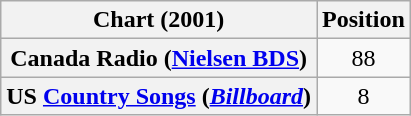<table class="wikitable sortable plainrowheaders">
<tr>
<th>Chart (2001)</th>
<th>Position</th>
</tr>
<tr>
<th scope="row">Canada Radio (<a href='#'>Nielsen BDS</a>)</th>
<td align="center">88</td>
</tr>
<tr>
<th scope="row">US <a href='#'>Country Songs</a> (<em><a href='#'>Billboard</a></em>)</th>
<td align="center">8</td>
</tr>
</table>
